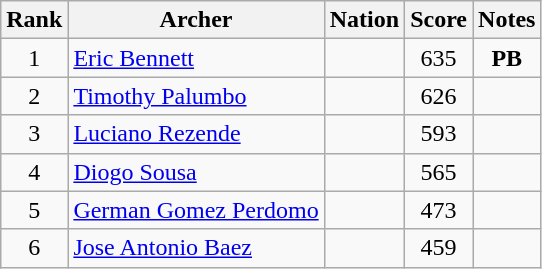<table class="wikitable sortable" style="text-align:center">
<tr>
<th>Rank</th>
<th>Archer</th>
<th>Nation</th>
<th>Score</th>
<th>Notes</th>
</tr>
<tr>
<td>1</td>
<td align=left><a href='#'>Eric Bennett</a></td>
<td align=left></td>
<td>635</td>
<td><strong>PB</strong></td>
</tr>
<tr>
<td>2</td>
<td align=left><a href='#'>Timothy Palumbo</a></td>
<td align=left></td>
<td>626</td>
<td></td>
</tr>
<tr>
<td>3</td>
<td align=left><a href='#'>Luciano Rezende</a></td>
<td align=left></td>
<td>593</td>
<td></td>
</tr>
<tr>
<td>4</td>
<td align=left><a href='#'>Diogo Sousa</a></td>
<td align=left></td>
<td>565</td>
<td></td>
</tr>
<tr>
<td>5</td>
<td align=left><a href='#'>German Gomez Perdomo</a></td>
<td align=left></td>
<td>473</td>
<td></td>
</tr>
<tr>
<td>6</td>
<td align=left><a href='#'>Jose Antonio Baez</a></td>
<td align=left></td>
<td>459</td>
<td></td>
</tr>
</table>
